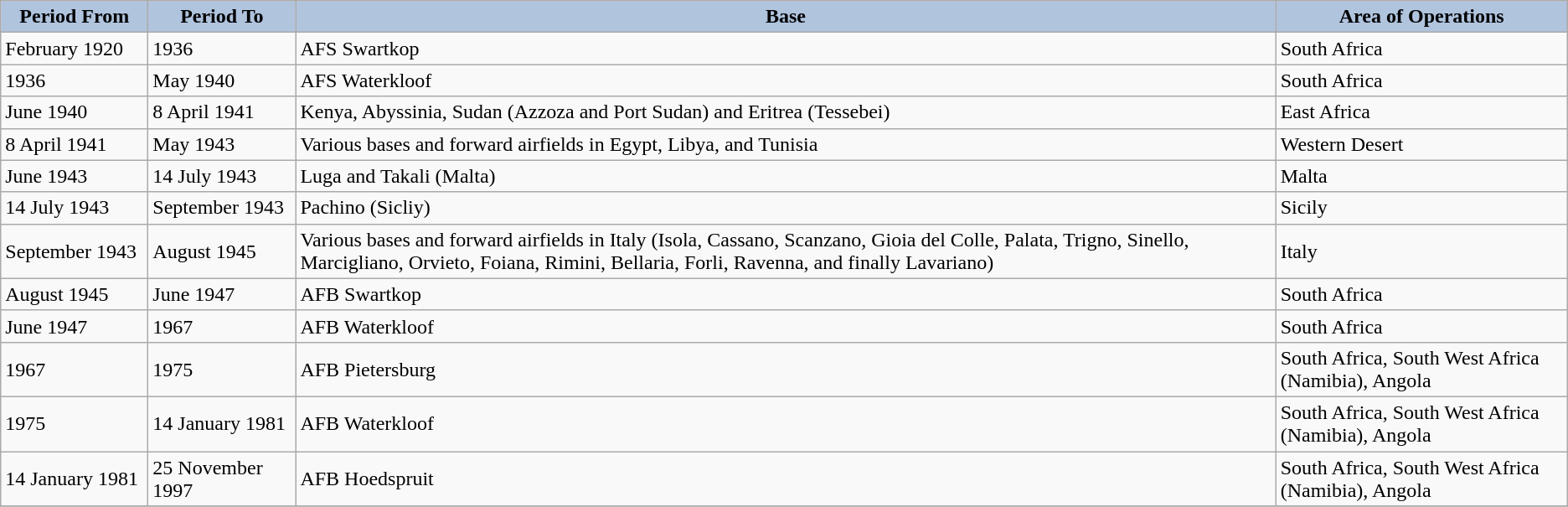<table class="wikitable">
<tr>
<th style="background:#b0c4de;" width="110px">Period From</th>
<th style="background:#b0c4de;" width="110px">Period To</th>
<th style="background:#b0c4de;">Base</th>
<th style="background:#b0c4de;">Area of Operations</th>
</tr>
<tr>
<td>February 1920</td>
<td>1936</td>
<td>AFS Swartkop</td>
<td>South Africa</td>
</tr>
<tr>
<td>1936</td>
<td>May 1940</td>
<td>AFS Waterkloof</td>
<td>South Africa</td>
</tr>
<tr>
<td>June 1940</td>
<td>8 April 1941</td>
<td>Kenya, Abyssinia, Sudan (Azzoza and Port Sudan) and Eritrea (Tessebei)</td>
<td>East Africa</td>
</tr>
<tr>
<td>8 April 1941</td>
<td>May 1943</td>
<td>Various bases and forward airfields in Egypt, Libya, and Tunisia</td>
<td>Western Desert</td>
</tr>
<tr>
<td>June 1943</td>
<td>14 July 1943</td>
<td>Luga and Takali (Malta)</td>
<td>Malta</td>
</tr>
<tr>
<td>14 July 1943</td>
<td>September 1943</td>
<td>Pachino (Sicliy)</td>
<td>Sicily</td>
</tr>
<tr>
<td>September 1943</td>
<td>August 1945</td>
<td>Various bases and forward airfields in Italy (Isola, Cassano, Scanzano, Gioia del Colle, Palata, Trigno, Sinello, Marcigliano, Orvieto, Foiana, Rimini, Bellaria, Forli, Ravenna, and finally Lavariano)</td>
<td>Italy</td>
</tr>
<tr>
<td>August 1945</td>
<td>June 1947</td>
<td>AFB Swartkop</td>
<td>South Africa</td>
</tr>
<tr>
<td>June 1947</td>
<td>1967</td>
<td>AFB Waterkloof</td>
<td>South Africa</td>
</tr>
<tr>
<td>1967</td>
<td>1975</td>
<td>AFB Pietersburg</td>
<td>South Africa, South West Africa (Namibia), Angola</td>
</tr>
<tr>
<td>1975</td>
<td>14 January 1981</td>
<td>AFB Waterkloof</td>
<td>South Africa, South West Africa (Namibia), Angola</td>
</tr>
<tr>
<td>14 January 1981</td>
<td>25 November 1997</td>
<td>AFB Hoedspruit</td>
<td>South Africa, South West Africa (Namibia), Angola</td>
</tr>
<tr>
</tr>
</table>
